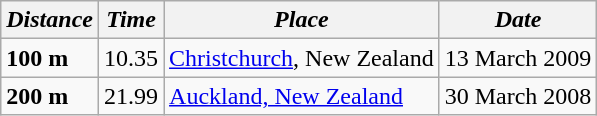<table class="wikitable">
<tr>
<th><em>Distance</em></th>
<th><em>Time</em></th>
<th><em>Place</em></th>
<th><em>Date</em></th>
</tr>
<tr>
<td><strong>100 m</strong></td>
<td>10.35</td>
<td><a href='#'>Christchurch</a>, New Zealand</td>
<td>13 March 2009</td>
</tr>
<tr>
<td><strong>200 m</strong></td>
<td>21.99</td>
<td><a href='#'>Auckland, New Zealand</a></td>
<td>30 March 2008</td>
</tr>
</table>
